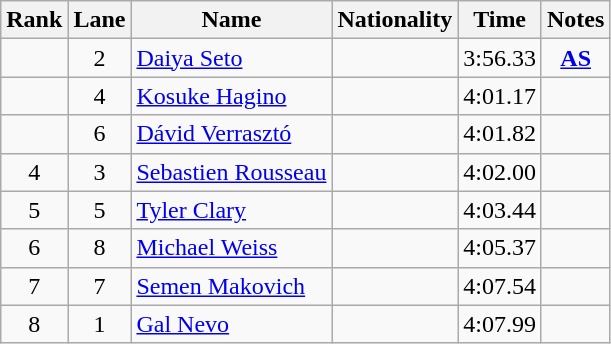<table class="wikitable sortable" style="text-align:center">
<tr>
<th>Rank</th>
<th>Lane</th>
<th>Name</th>
<th>Nationality</th>
<th>Time</th>
<th>Notes</th>
</tr>
<tr>
<td></td>
<td>2</td>
<td align=left><a href='#'>Daiya Seto</a></td>
<td align=left></td>
<td>3:56.33</td>
<td><strong><a href='#'>AS</a></strong></td>
</tr>
<tr>
<td></td>
<td>4</td>
<td align=left><a href='#'>Kosuke Hagino</a></td>
<td align=left></td>
<td>4:01.17</td>
<td></td>
</tr>
<tr>
<td></td>
<td>6</td>
<td align=left><a href='#'>Dávid Verrasztó</a></td>
<td align=left></td>
<td>4:01.82</td>
<td></td>
</tr>
<tr>
<td>4</td>
<td>3</td>
<td align=left><a href='#'>Sebastien Rousseau</a></td>
<td align=left></td>
<td>4:02.00</td>
<td></td>
</tr>
<tr>
<td>5</td>
<td>5</td>
<td align=left><a href='#'>Tyler Clary</a></td>
<td align=left></td>
<td>4:03.44</td>
<td></td>
</tr>
<tr>
<td>6</td>
<td>8</td>
<td align=left><a href='#'>Michael Weiss</a></td>
<td align=left></td>
<td>4:05.37</td>
<td></td>
</tr>
<tr>
<td>7</td>
<td>7</td>
<td align=left><a href='#'>Semen Makovich</a></td>
<td align=left></td>
<td>4:07.54</td>
<td></td>
</tr>
<tr>
<td>8</td>
<td>1</td>
<td align=left><a href='#'>Gal Nevo</a></td>
<td align=left></td>
<td>4:07.99</td>
<td></td>
</tr>
</table>
